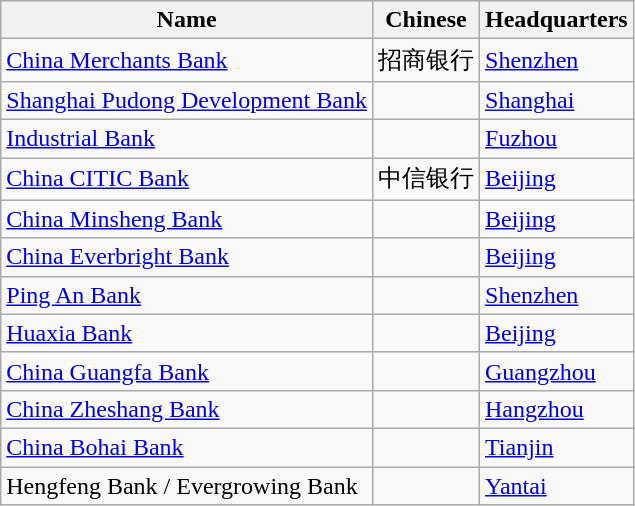<table class="wikitable sortable">
<tr>
<th>Name</th>
<th>Chinese</th>
<th>Headquarters</th>
</tr>
<tr>
<td><a href='#'>China Merchants Bank</a></td>
<td>招商银行</td>
<td><a href='#'>Shenzhen</a></td>
</tr>
<tr>
<td><a href='#'>Shanghai Pudong Development Bank</a></td>
<td></td>
<td><a href='#'>Shanghai</a></td>
</tr>
<tr>
<td><a href='#'>Industrial Bank</a></td>
<td></td>
<td><a href='#'>Fuzhou</a></td>
</tr>
<tr>
<td><a href='#'>China CITIC Bank</a></td>
<td>中信银行</td>
<td><a href='#'>Beijing</a></td>
</tr>
<tr>
<td><a href='#'>China Minsheng Bank</a></td>
<td></td>
<td><a href='#'>Beijing</a></td>
</tr>
<tr>
<td><a href='#'>China Everbright Bank</a></td>
<td></td>
<td><a href='#'>Beijing</a></td>
</tr>
<tr>
<td><a href='#'>Ping An Bank</a></td>
<td></td>
<td><a href='#'>Shenzhen</a></td>
</tr>
<tr>
<td><a href='#'>Huaxia Bank</a></td>
<td></td>
<td><a href='#'>Beijing</a></td>
</tr>
<tr>
<td><a href='#'>China Guangfa Bank</a></td>
<td></td>
<td><a href='#'>Guangzhou</a></td>
</tr>
<tr>
<td><a href='#'>China Zheshang Bank</a></td>
<td></td>
<td><a href='#'>Hangzhou</a></td>
</tr>
<tr>
<td><a href='#'>China Bohai Bank</a></td>
<td></td>
<td><a href='#'>Tianjin</a></td>
</tr>
<tr>
<td>Hengfeng Bank / Evergrowing Bank</td>
<td></td>
<td><a href='#'>Yantai</a></td>
</tr>
</table>
